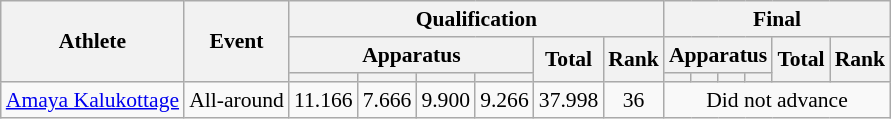<table class="wikitable" style="font-size:90%; text-align:center">
<tr>
<th rowspan="3">Athlete</th>
<th rowspan="3">Event</th>
<th colspan="6">Qualification</th>
<th colspan="6">Final</th>
</tr>
<tr>
<th colspan="4">Apparatus</th>
<th rowspan="2">Total</th>
<th rowspan="2">Rank</th>
<th colspan="4">Apparatus</th>
<th rowspan="2">Total</th>
<th rowspan="2">Rank</th>
</tr>
<tr>
<th></th>
<th></th>
<th></th>
<th></th>
<th></th>
<th></th>
<th></th>
<th></th>
</tr>
<tr>
<td align="left"><a href='#'>Amaya Kalukottage</a></td>
<td align="left">All-around</td>
<td>11.166</td>
<td>7.666</td>
<td>9.900</td>
<td>9.266</td>
<td>37.998</td>
<td>36</td>
<td colspan="6">Did not advance</td>
</tr>
</table>
